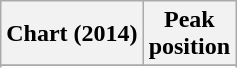<table class="wikitable plainrowheaders">
<tr>
<th scope="col">Chart (2014)</th>
<th scope="col">Peak<br>position</th>
</tr>
<tr>
</tr>
<tr>
</tr>
<tr>
</tr>
</table>
